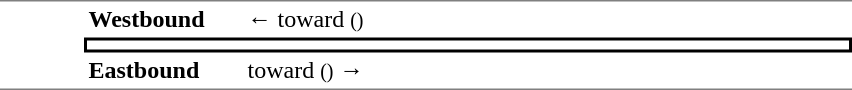<table table border=0 cellspacing=0 cellpadding=3>
<tr>
<td style="border-top:solid 1px gray;border-bottom:solid 1px gray;" width=50 rowspan=3 valign=top></td>
<td style="border-top:solid 1px gray;" width=100><strong>Westbound</strong></td>
<td style="border-top:solid 1px gray;" width=400>←  toward  <small>()</small></td>
</tr>
<tr>
<td style="border-top:solid 2px black;border-right:solid 2px black;border-left:solid 2px black;border-bottom:solid 2px black;text-align:center;" colspan=2></td>
</tr>
<tr>
<td style="border-bottom:solid 1px gray;"><strong>Eastbound</strong></td>
<td style="border-bottom:solid 1px gray;"> toward  <small>()</small> →</td>
</tr>
</table>
